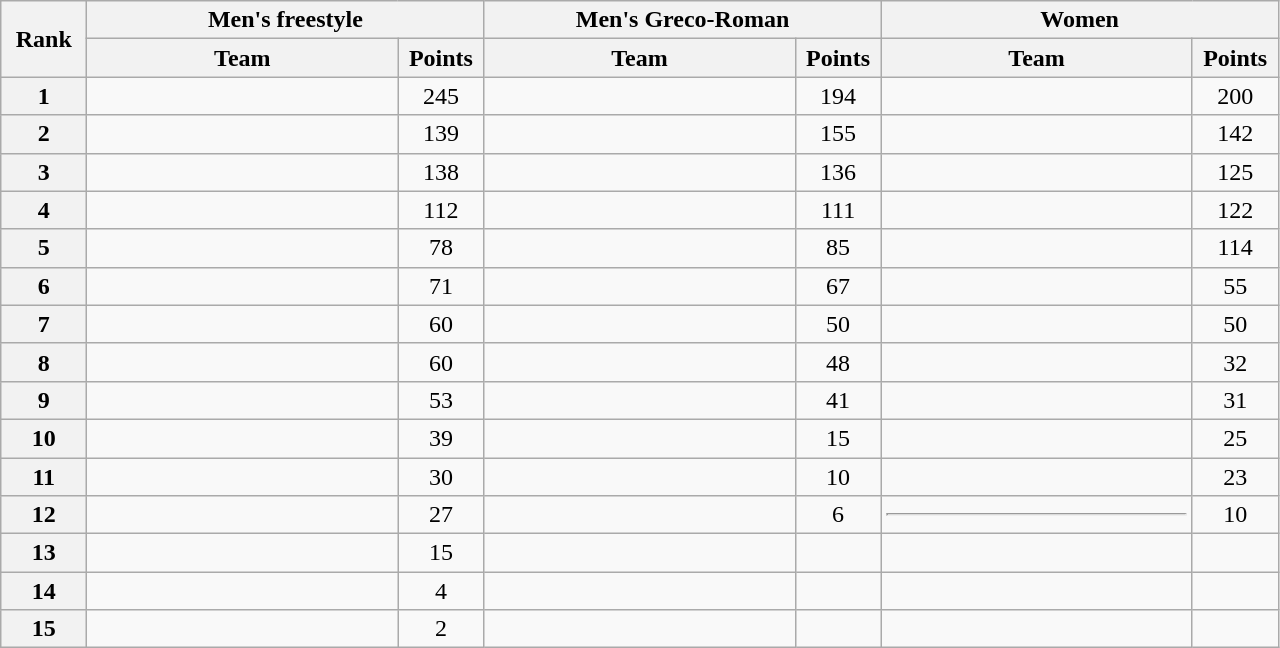<table class="wikitable" style="text-align:center;">
<tr>
<th width=50 rowspan="2">Rank</th>
<th colspan="2">Men's freestyle</th>
<th colspan="2">Men's Greco-Roman</th>
<th colspan="2">Women</th>
</tr>
<tr>
<th width=200>Team</th>
<th width=50>Points</th>
<th width=200>Team</th>
<th width=50>Points</th>
<th width=200>Team</th>
<th width=50>Points</th>
</tr>
<tr>
<th>1</th>
<td align=left></td>
<td>245</td>
<td align=left></td>
<td>194</td>
<td align=left></td>
<td>200</td>
</tr>
<tr>
<th>2</th>
<td align=left></td>
<td>139</td>
<td align=left></td>
<td>155</td>
<td align=left></td>
<td>142</td>
</tr>
<tr>
<th>3</th>
<td align=left></td>
<td>138</td>
<td align=left></td>
<td>136</td>
<td align=left></td>
<td>125</td>
</tr>
<tr>
<th>4</th>
<td align=left></td>
<td>112</td>
<td align=left></td>
<td>111</td>
<td align=left></td>
<td>122</td>
</tr>
<tr>
<th>5</th>
<td align=left></td>
<td>78</td>
<td align=left></td>
<td>85</td>
<td align=left></td>
<td>114</td>
</tr>
<tr>
<th>6</th>
<td align=left></td>
<td>71</td>
<td align=left></td>
<td>67</td>
<td align=left></td>
<td>55</td>
</tr>
<tr>
<th>7</th>
<td align=left></td>
<td>60</td>
<td align=left></td>
<td>50</td>
<td align=left></td>
<td>50</td>
</tr>
<tr>
<th>8</th>
<td align=left></td>
<td>60</td>
<td align=left></td>
<td>48</td>
<td align=left></td>
<td>32</td>
</tr>
<tr>
<th>9</th>
<td align=left></td>
<td>53</td>
<td align=left></td>
<td>41</td>
<td align=left></td>
<td>31</td>
</tr>
<tr>
<th>10</th>
<td align=left></td>
<td>39</td>
<td align=left></td>
<td>15</td>
<td align=left></td>
<td>25</td>
</tr>
<tr>
<th>11</th>
<td align=left></td>
<td>30</td>
<td align=left></td>
<td>10</td>
<td align=left></td>
<td>23</td>
</tr>
<tr>
<th>12</th>
<td align=left></td>
<td>27</td>
<td align=left></td>
<td>6</td>
<td align=left><hr></td>
<td>10</td>
</tr>
<tr>
<th>13</th>
<td align=left></td>
<td>15</td>
<td></td>
<td></td>
<td></td>
<td></td>
</tr>
<tr>
<th>14</th>
<td align=left></td>
<td>4</td>
<td></td>
<td></td>
<td></td>
<td></td>
</tr>
<tr>
<th>15</th>
<td align=left></td>
<td>2</td>
<td></td>
<td></td>
<td></td>
<td></td>
</tr>
</table>
